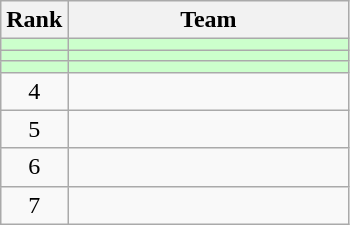<table class=wikitable style="text-align:center;">
<tr>
<th>Rank</th>
<th width=180>Team</th>
</tr>
<tr bgcolor=ccffcc>
<td></td>
<td align=left></td>
</tr>
<tr bgcolor=ccffcc>
<td></td>
<td align=left></td>
</tr>
<tr bgcolor=ccffcc>
<td></td>
<td align=left></td>
</tr>
<tr>
<td>4</td>
<td align=left></td>
</tr>
<tr>
<td>5</td>
<td align=left></td>
</tr>
<tr>
<td>6</td>
<td align=left></td>
</tr>
<tr>
<td>7</td>
<td align=left></td>
</tr>
</table>
